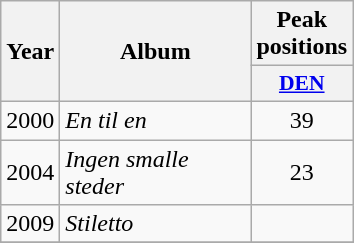<table class="wikitable">
<tr>
<th align="center" rowspan="2" width="10">Year</th>
<th align="center" rowspan="2" width="120">Album</th>
<th align="center" colspan="1" width="20">Peak positions</th>
</tr>
<tr>
<th scope="col" style="width:3em;font-size:90%;"><a href='#'>DEN</a><br></th>
</tr>
<tr>
<td style="text-align:center;">2000</td>
<td><em>En til en</em></td>
<td style="text-align:center;">39</td>
</tr>
<tr>
<td style="text-align:center;">2004</td>
<td><em>Ingen smalle steder</em></td>
<td style="text-align:center;">23</td>
</tr>
<tr>
<td style="text-align:center;">2009</td>
<td><em>Stiletto</em></td>
<td style="text-align:center;"></td>
</tr>
<tr>
</tr>
</table>
